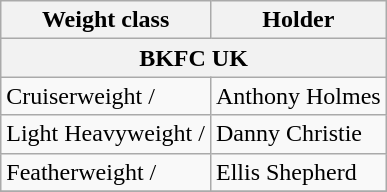<table class="wikitable">
<tr>
<th>Weight class</th>
<th>Holder</th>
</tr>
<tr ->
<th colspan="2" style="text-align:center;">BKFC UK</th>
</tr>
<tr>
<td>Cruiserweight / </td>
<td>Anthony Holmes</td>
</tr>
<tr>
<td>Light Heavyweight / </td>
<td>Danny Christie</td>
</tr>
<tr>
<td>Featherweight / </td>
<td>Ellis Shepherd</td>
</tr>
<tr>
</tr>
</table>
